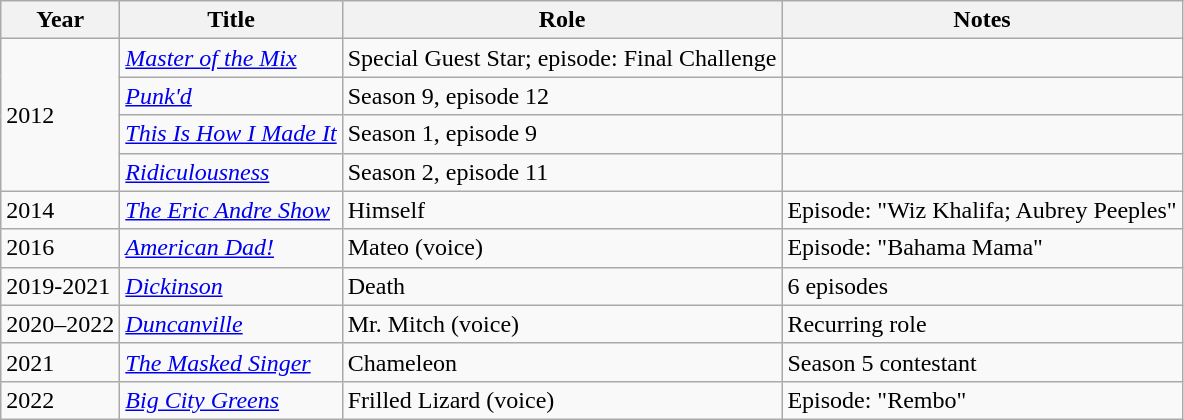<table class="wikitable sortable plainrowheaders">
<tr>
<th scope="col">Year</th>
<th scope="col">Title</th>
<th scope="col">Role</th>
<th scope="col" class="unsortable">Notes</th>
</tr>
<tr>
<td rowspan="4">2012</td>
<td><em><a href='#'>Master of the Mix</a></em></td>
<td>Special Guest Star; episode: Final Challenge</td>
<td></td>
</tr>
<tr>
<td><em><a href='#'>Punk'd</a></em></td>
<td>Season 9, episode 12</td>
<td></td>
</tr>
<tr>
<td><em><a href='#'>This Is How I Made It</a></em></td>
<td>Season 1, episode 9</td>
<td></td>
</tr>
<tr>
<td><em><a href='#'>Ridiculousness</a></em></td>
<td>Season 2, episode 11</td>
<td></td>
</tr>
<tr>
<td>2014</td>
<td><em><a href='#'>The Eric Andre Show</a></em></td>
<td>Himself</td>
<td>Episode: "Wiz Khalifa; Aubrey Peeples"</td>
</tr>
<tr>
<td>2016</td>
<td><em><a href='#'>American Dad!</a></em></td>
<td>Mateo (voice)</td>
<td>Episode: "Bahama Mama"</td>
</tr>
<tr>
<td>2019-2021</td>
<td><em><a href='#'>Dickinson</a></em></td>
<td>Death</td>
<td>6 episodes</td>
</tr>
<tr>
<td>2020–2022</td>
<td><em><a href='#'>Duncanville</a></em></td>
<td>Mr. Mitch (voice)</td>
<td>Recurring role</td>
</tr>
<tr>
<td>2021</td>
<td><em><a href='#'>The Masked Singer</a></em></td>
<td>Chameleon</td>
<td>Season 5 contestant</td>
</tr>
<tr>
<td>2022</td>
<td><em><a href='#'>Big City Greens</a></em></td>
<td>Frilled Lizard (voice)</td>
<td>Episode: "Rembo"</td>
</tr>
</table>
